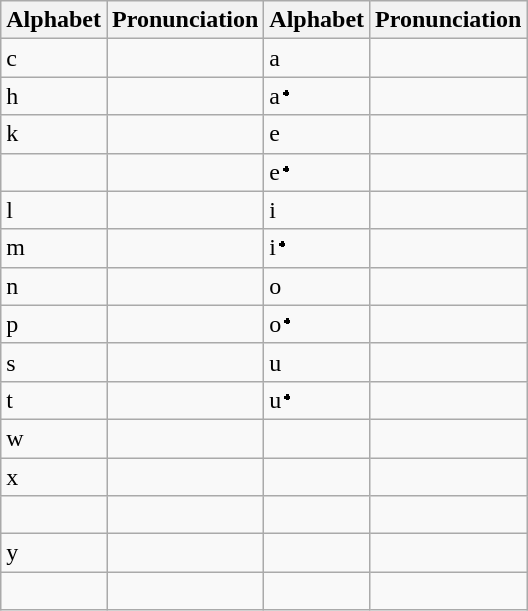<table class="wikitable">
<tr>
<th>Alphabet</th>
<th>Pronunciation</th>
<th>Alphabet</th>
<th>Pronunciation</th>
</tr>
<tr>
<td>c</td>
<td></td>
<td>a</td>
<td></td>
</tr>
<tr>
<td>h</td>
<td></td>
<td>aꞏ</td>
<td></td>
</tr>
<tr>
<td>k</td>
<td></td>
<td>e</td>
<td></td>
</tr>
<tr>
<td></td>
<td></td>
<td>eꞏ</td>
<td></td>
</tr>
<tr>
<td>l</td>
<td></td>
<td>i</td>
<td></td>
</tr>
<tr>
<td>m</td>
<td></td>
<td>iꞏ</td>
<td></td>
</tr>
<tr>
<td>n</td>
<td></td>
<td>o</td>
<td></td>
</tr>
<tr>
<td>p</td>
<td></td>
<td>oꞏ</td>
<td></td>
</tr>
<tr>
<td>s</td>
<td></td>
<td>u</td>
<td></td>
</tr>
<tr>
<td>t</td>
<td></td>
<td>uꞏ</td>
<td></td>
</tr>
<tr>
<td>w</td>
<td></td>
<td> </td>
<td> </td>
</tr>
<tr>
<td>x</td>
<td></td>
<td> </td>
<td> </td>
</tr>
<tr>
<td></td>
<td></td>
<td> </td>
<td> </td>
</tr>
<tr>
<td>y</td>
<td></td>
<td> </td>
<td> </td>
</tr>
<tr>
<td></td>
<td></td>
<td> </td>
<td> </td>
</tr>
</table>
